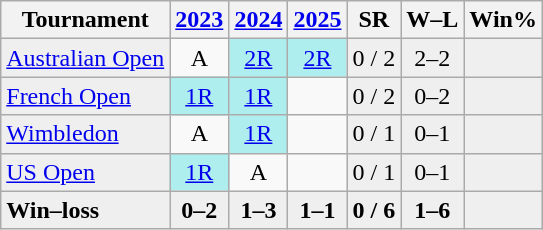<table class=wikitable style=text-align:center;>
<tr>
<th>Tournament</th>
<th><a href='#'>2023</a></th>
<th><a href='#'>2024</a></th>
<th><a href='#'>2025</a></th>
<th>SR</th>
<th>W–L</th>
<th>Win%</th>
</tr>
<tr>
<td style="background:#efefef; text-align:left;"><a href='#'>Australian Open</a></td>
<td>A</td>
<td bgcolor=afeeee><a href='#'>2R</a></td>
<td bgcolor=afeeee><a href='#'>2R</a></td>
<td bgcolor="efefef">0 / 2</td>
<td bgcolor=efefef>2–2</td>
<td bgcolor=efefef></td>
</tr>
<tr>
<td style="background:#efefef; text-align:left;"><a href='#'>French Open</a></td>
<td bgcolor=afeeee><a href='#'>1R</a></td>
<td bgcolor=afeeee><a href='#'>1R</a></td>
<td></td>
<td bgcolor="efefef">0 / 2</td>
<td bgcolor=efefef>0–2</td>
<td bgcolor=efefef></td>
</tr>
<tr>
<td style="background:#efefef; text-align:left;"><a href='#'>Wimbledon</a></td>
<td>A</td>
<td bgcolor=afeeee><a href='#'>1R</a></td>
<td></td>
<td bgcolor="efefef">0 / 1</td>
<td bgcolor=efefef>0–1</td>
<td bgcolor=efefef></td>
</tr>
<tr>
<td style="background:#efefef; text-align:left;"><a href='#'>US Open</a></td>
<td bgcolor=afeeee><a href='#'>1R</a></td>
<td>A</td>
<td></td>
<td bgcolor="efefef">0 / 1</td>
<td bgcolor=efefef>0–1</td>
<td bgcolor=efefef></td>
</tr>
<tr style="font-weight:bold; background:#efefef;">
<td style=text-align:left>Win–loss</td>
<td>0–2</td>
<td>1–3</td>
<td>1–1</td>
<td>0 / 6</td>
<td>1–6</td>
<td></td>
</tr>
</table>
